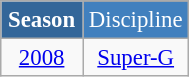<table class="wikitable" style="font-size:95%; text-align:center; border:grey solid 1px; border-collapse:collapse;" width="10%">
<tr style="background-color:#369; color:white;">
<td rowspan="2" colspan="1" width="10%"><strong>Season</strong></td>
</tr>
<tr style="background-color:#4180be; color:white;">
<td width="5%">Discipline</td>
</tr>
<tr>
<td><a href='#'>2008</a></td>
<td><a href='#'>Super-G</a></td>
</tr>
</table>
